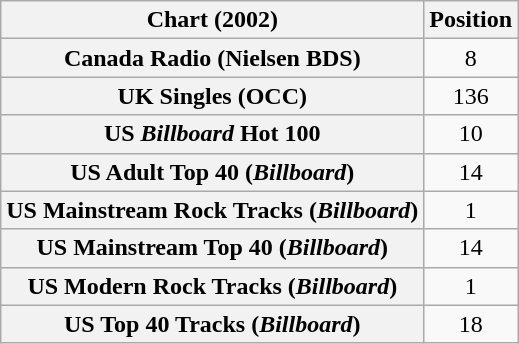<table class="wikitable sortable plainrowheaders" style="text-align:center">
<tr>
<th>Chart (2002)</th>
<th>Position</th>
</tr>
<tr>
<th scope="row">Canada Radio (Nielsen BDS)</th>
<td>8</td>
</tr>
<tr>
<th scope="row">UK Singles (OCC)</th>
<td>136</td>
</tr>
<tr>
<th scope="row">US <em>Billboard</em> Hot 100</th>
<td>10</td>
</tr>
<tr>
<th scope="row">US Adult Top 40 (<em>Billboard</em>)</th>
<td>14</td>
</tr>
<tr>
<th scope="row">US Mainstream Rock Tracks (<em>Billboard</em>)</th>
<td>1</td>
</tr>
<tr>
<th scope="row">US Mainstream Top 40 (<em>Billboard</em>)</th>
<td>14</td>
</tr>
<tr>
<th scope="row">US Modern Rock Tracks (<em>Billboard</em>)</th>
<td>1</td>
</tr>
<tr>
<th scope="row">US Top 40 Tracks (<em>Billboard</em>)</th>
<td>18</td>
</tr>
</table>
